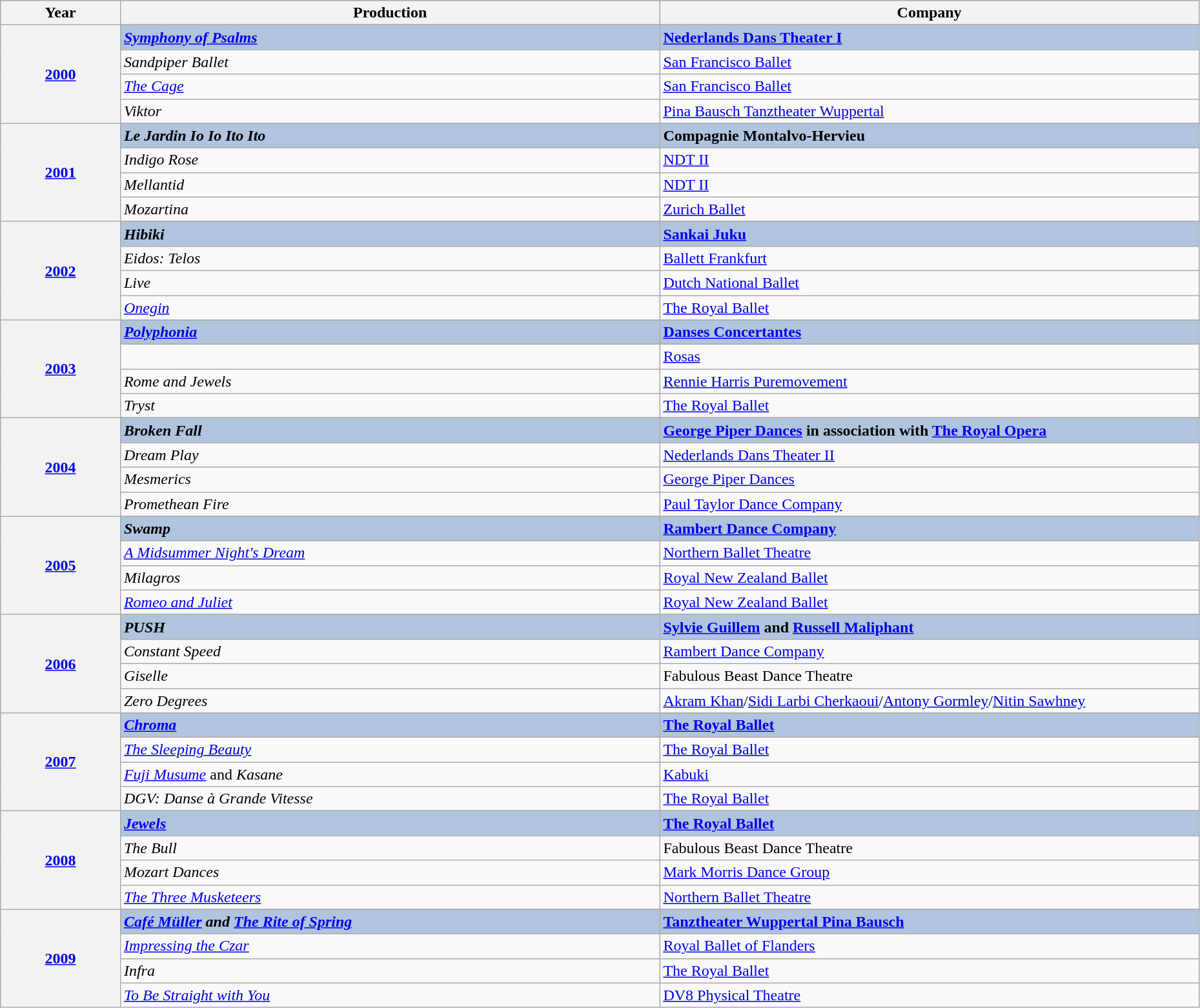<table class="wikitable" style="width:98%;">
<tr style="background:#bebebe;">
<th style="width:10%;">Year</th>
<th style="width:45%;">Production</th>
<th style="width:45%;">Company</th>
</tr>
<tr>
<th rowspan="5" align="center"><a href='#'>2000</a></th>
</tr>
<tr style="background:#B0C4DE">
<td><strong><em><a href='#'>Symphony of Psalms</a></em></strong></td>
<td><strong><a href='#'>Nederlands Dans Theater I</a></strong></td>
</tr>
<tr>
<td><em>Sandpiper Ballet</em></td>
<td><a href='#'>San Francisco Ballet</a></td>
</tr>
<tr>
<td><em><a href='#'>The Cage</a></em></td>
<td><a href='#'>San Francisco Ballet</a></td>
</tr>
<tr>
<td><em>Viktor</em></td>
<td><a href='#'>Pina Bausch Tanztheater Wuppertal</a></td>
</tr>
<tr>
<th rowspan="5" align="center"><a href='#'>2001</a></th>
</tr>
<tr style="background:#B0C4DE">
<td><strong><em>Le Jardin Io Io Ito Ito</em></strong></td>
<td><strong>Compagnie Montalvo-Hervieu</strong></td>
</tr>
<tr>
<td><em>Indigo Rose</em></td>
<td><a href='#'>NDT II</a></td>
</tr>
<tr>
<td><em>Mellantid</em></td>
<td><a href='#'>NDT II</a></td>
</tr>
<tr>
<td><em>Mozartina</em></td>
<td><a href='#'>Zurich Ballet</a></td>
</tr>
<tr>
<th rowspan="5" align="center"><a href='#'>2002</a></th>
</tr>
<tr style="background:#B0C4DE">
<td><strong><em>Hibiki</em></strong></td>
<td><strong><a href='#'>Sankai Juku</a></strong></td>
</tr>
<tr>
<td><em>Eidos: Telos</em></td>
<td><a href='#'>Ballett Frankfurt</a></td>
</tr>
<tr>
<td><em>Live</em></td>
<td><a href='#'>Dutch National Ballet</a></td>
</tr>
<tr>
<td><em><a href='#'>Onegin</a></em></td>
<td><a href='#'>The Royal Ballet</a></td>
</tr>
<tr>
<th rowspan="5" align="center"><a href='#'>2003</a></th>
</tr>
<tr style="background:#B0C4DE">
<td><strong><em><a href='#'>Polyphonia</a></em></strong></td>
<td><strong><a href='#'>Danses Concertantes</a></strong></td>
</tr>
<tr>
<td><em></em></td>
<td><a href='#'>Rosas</a></td>
</tr>
<tr>
<td><em>Rome and Jewels</em></td>
<td><a href='#'>Rennie Harris Puremovement</a></td>
</tr>
<tr>
<td><em>Tryst</em></td>
<td><a href='#'>The Royal Ballet</a></td>
</tr>
<tr>
<th rowspan="5" align="center"><a href='#'>2004</a></th>
</tr>
<tr style="background:#B0C4DE">
<td><strong><em>Broken Fall</em></strong></td>
<td><strong><a href='#'>George Piper Dances</a> in association with <a href='#'>The Royal Opera</a></strong></td>
</tr>
<tr>
<td><em>Dream Play</em></td>
<td><a href='#'>Nederlands Dans Theater II</a></td>
</tr>
<tr>
<td><em>Mesmerics</em></td>
<td><a href='#'>George Piper Dances</a></td>
</tr>
<tr>
<td><em>Promethean Fire</em></td>
<td><a href='#'>Paul Taylor Dance Company</a></td>
</tr>
<tr>
<th rowspan="5" align="center"><a href='#'>2005</a></th>
</tr>
<tr style="background:#B0C4DE">
<td><strong><em>Swamp</em></strong></td>
<td><strong><a href='#'>Rambert Dance Company</a></strong></td>
</tr>
<tr>
<td><em><a href='#'>A Midsummer Night's Dream</a></em></td>
<td><a href='#'>Northern Ballet Theatre</a></td>
</tr>
<tr>
<td><em>Milagros</em></td>
<td><a href='#'>Royal New Zealand Ballet</a></td>
</tr>
<tr>
<td><em><a href='#'>Romeo and Juliet</a></em></td>
<td><a href='#'>Royal New Zealand Ballet</a></td>
</tr>
<tr>
<th rowspan="5" align="center"><a href='#'>2006</a></th>
</tr>
<tr style="background:#B0C4DE">
<td><strong><em>PUSH</em></strong></td>
<td><strong><a href='#'>Sylvie Guillem</a> and <a href='#'>Russell Maliphant</a></strong></td>
</tr>
<tr>
<td><em>Constant Speed</em></td>
<td><a href='#'>Rambert Dance Company</a></td>
</tr>
<tr>
<td><em>Giselle</em></td>
<td>Fabulous Beast Dance Theatre</td>
</tr>
<tr>
<td><em>Zero Degrees</em></td>
<td><a href='#'>Akram Khan</a>/<a href='#'>Sidi Larbi Cherkaoui</a>/<a href='#'>Antony Gormley</a>/<a href='#'>Nitin Sawhney</a></td>
</tr>
<tr>
<th rowspan="5" align="center"><a href='#'>2007</a></th>
</tr>
<tr style="background:#B0C4DE">
<td><strong><em><a href='#'>Chroma</a></em></strong></td>
<td><strong><a href='#'>The Royal Ballet</a></strong></td>
</tr>
<tr>
<td><em><a href='#'>The Sleeping Beauty</a></em></td>
<td><a href='#'>The Royal Ballet</a></td>
</tr>
<tr>
<td><em><a href='#'>Fuji Musume</a></em> and <em>Kasane</em></td>
<td><a href='#'>Kabuki</a></td>
</tr>
<tr>
<td><em>DGV: Danse à Grande Vitesse</em></td>
<td><a href='#'>The Royal Ballet</a></td>
</tr>
<tr>
<th rowspan="5" align="center"><a href='#'>2008</a></th>
</tr>
<tr style="background:#B0C4DE">
<td><strong><em><a href='#'>Jewels</a></em></strong></td>
<td><strong><a href='#'>The Royal Ballet</a></strong></td>
</tr>
<tr>
<td><em>The Bull</em></td>
<td>Fabulous Beast Dance Theatre</td>
</tr>
<tr>
<td><em>Mozart Dances</em></td>
<td><a href='#'>Mark Morris Dance Group</a></td>
</tr>
<tr>
<td><em><a href='#'>The Three Musketeers</a></em></td>
<td><a href='#'>Northern Ballet Theatre</a></td>
</tr>
<tr>
<th rowspan="5" align="center"><a href='#'>2009</a></th>
</tr>
<tr style="background:#B0C4DE">
<td><strong><em><a href='#'>Café Müller</a><em> and </em><a href='#'>The Rite of Spring</a></em></strong></td>
<td><strong><a href='#'>Tanztheater Wuppertal Pina Bausch</a></strong></td>
</tr>
<tr>
<td><em><a href='#'>Impressing the Czar</a></em></td>
<td><a href='#'>Royal Ballet of Flanders</a></td>
</tr>
<tr>
<td><em>Infra</em></td>
<td><a href='#'>The Royal Ballet</a></td>
</tr>
<tr>
<td><em><a href='#'>To Be Straight with You</a></em></td>
<td><a href='#'>DV8 Physical Theatre</a></td>
</tr>
</table>
